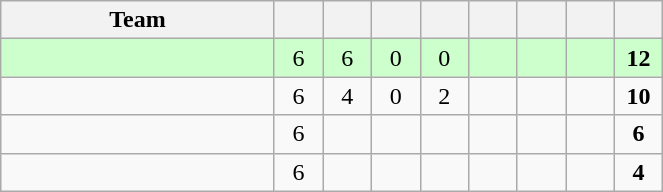<table class="wikitable" style="text-align:center">
<tr>
<th width=175>Team</th>
<th width=25></th>
<th width=25></th>
<th width=25></th>
<th width=25></th>
<th width=25></th>
<th width=25></th>
<th width=25></th>
<th width=25></th>
</tr>
<tr align=center bgcolor=#ccffcc>
<td align=left></td>
<td>6</td>
<td>6</td>
<td>0</td>
<td>0</td>
<td></td>
<td></td>
<td></td>
<td><strong>12</strong></td>
</tr>
<tr>
<td align=left></td>
<td>6</td>
<td>4</td>
<td>0</td>
<td>2</td>
<td></td>
<td></td>
<td></td>
<td><strong>10</strong></td>
</tr>
<tr>
<td align=left></td>
<td>6</td>
<td></td>
<td></td>
<td></td>
<td></td>
<td></td>
<td></td>
<td><strong>6</strong></td>
</tr>
<tr>
<td align=left></td>
<td>6</td>
<td></td>
<td></td>
<td></td>
<td></td>
<td></td>
<td></td>
<td><strong>4</strong></td>
</tr>
</table>
